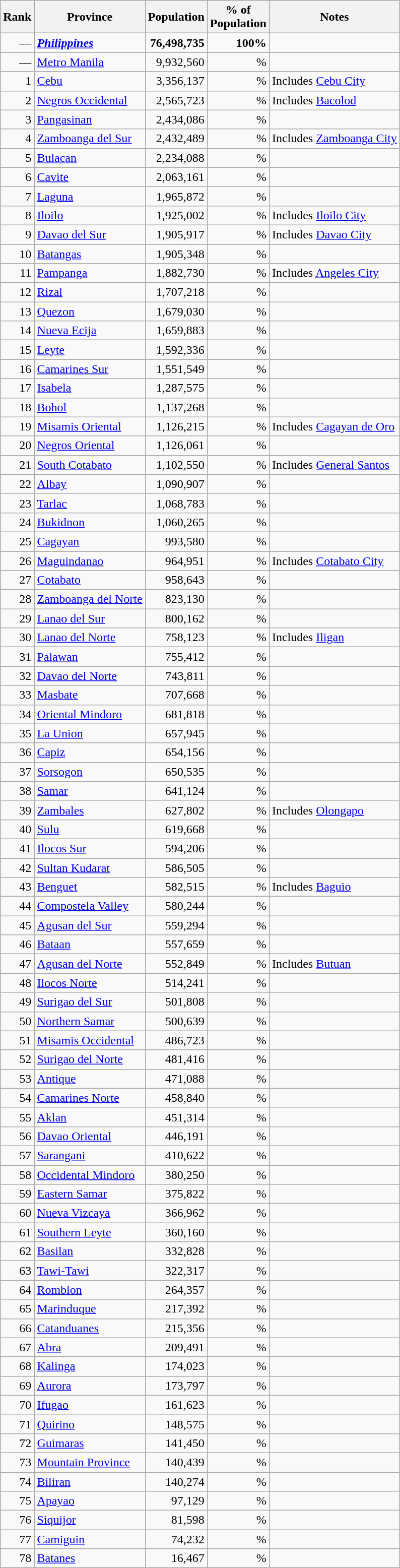<table class="wikitable sortable" style="text-align:right">
<tr>
<th>Rank</th>
<th>Province</th>
<th>Population</th>
<th>% of<br>Population</th>
<th class="unsortable">Notes</th>
</tr>
<tr>
<td>—</td>
<td align=left><strong><em><a href='#'>Philippines</a></em></strong></td>
<td><strong>76,498,735</strong></td>
<td><strong>100%</strong></td>
<td></td>
</tr>
<tr>
<td>—</td>
<td align=left><a href='#'>Metro Manila</a></td>
<td>9,932,560</td>
<td>%</td>
<td align=left></td>
</tr>
<tr>
<td>1</td>
<td align=left><a href='#'>Cebu</a></td>
<td>3,356,137</td>
<td>%</td>
<td align=left>Includes <a href='#'>Cebu City</a></td>
</tr>
<tr>
<td>2</td>
<td align=left><a href='#'>Negros Occidental</a></td>
<td>2,565,723</td>
<td>%</td>
<td align=left>Includes <a href='#'>Bacolod</a></td>
</tr>
<tr>
<td>3</td>
<td align=left><a href='#'>Pangasinan</a></td>
<td>2,434,086</td>
<td>%</td>
<td></td>
</tr>
<tr>
<td>4</td>
<td align=left><a href='#'>Zamboanga del Sur</a></td>
<td>2,432,489</td>
<td>%</td>
<td align=left>Includes <a href='#'>Zamboanga City</a></td>
</tr>
<tr>
<td>5</td>
<td align=left><a href='#'>Bulacan</a></td>
<td>2,234,088</td>
<td>%</td>
<td></td>
</tr>
<tr>
<td>6</td>
<td align=left><a href='#'>Cavite</a></td>
<td>2,063,161</td>
<td>%</td>
<td></td>
</tr>
<tr>
<td>7</td>
<td align=left><a href='#'>Laguna</a></td>
<td>1,965,872</td>
<td>%</td>
<td></td>
</tr>
<tr>
<td>8</td>
<td align=left><a href='#'>Iloilo</a></td>
<td>1,925,002</td>
<td>%</td>
<td align=left>Includes <a href='#'>Iloilo City</a></td>
</tr>
<tr>
<td>9</td>
<td align=left><a href='#'>Davao del Sur</a></td>
<td>1,905,917</td>
<td>%</td>
<td align=left>Includes <a href='#'>Davao City</a></td>
</tr>
<tr>
<td>10</td>
<td align=left><a href='#'>Batangas</a></td>
<td>1,905,348</td>
<td>%</td>
<td></td>
</tr>
<tr>
<td>11</td>
<td align=left><a href='#'>Pampanga</a></td>
<td>1,882,730</td>
<td>%</td>
<td align=left>Includes <a href='#'>Angeles City</a></td>
</tr>
<tr>
<td>12</td>
<td align=left><a href='#'>Rizal</a></td>
<td>1,707,218</td>
<td>%</td>
<td></td>
</tr>
<tr>
<td>13</td>
<td align=left><a href='#'>Quezon</a></td>
<td>1,679,030</td>
<td>%</td>
<td></td>
</tr>
<tr>
<td>14</td>
<td align=left><a href='#'>Nueva Ecija</a></td>
<td>1,659,883</td>
<td>%</td>
<td></td>
</tr>
<tr>
<td>15</td>
<td align=left><a href='#'>Leyte</a></td>
<td>1,592,336</td>
<td>%</td>
<td></td>
</tr>
<tr>
<td>16</td>
<td align=left><a href='#'>Camarines Sur</a></td>
<td>1,551,549</td>
<td>%</td>
<td></td>
</tr>
<tr>
<td>17</td>
<td align=left><a href='#'>Isabela</a></td>
<td>1,287,575</td>
<td>%</td>
<td></td>
</tr>
<tr>
<td>18</td>
<td align=left><a href='#'>Bohol</a></td>
<td>1,137,268</td>
<td>%</td>
<td></td>
</tr>
<tr>
<td>19</td>
<td align=left><a href='#'>Misamis Oriental</a></td>
<td>1,126,215</td>
<td>%</td>
<td align=left>Includes <a href='#'>Cagayan de Oro</a></td>
</tr>
<tr>
<td>20</td>
<td align=left><a href='#'>Negros Oriental</a></td>
<td>1,126,061</td>
<td>%</td>
<td></td>
</tr>
<tr>
<td>21</td>
<td align=left><a href='#'>South Cotabato</a></td>
<td>1,102,550</td>
<td>%</td>
<td align=left>Includes <a href='#'>General Santos</a></td>
</tr>
<tr>
<td>22</td>
<td align=left><a href='#'>Albay</a></td>
<td>1,090,907</td>
<td>%</td>
<td></td>
</tr>
<tr>
<td>23</td>
<td align=left><a href='#'>Tarlac</a></td>
<td>1,068,783</td>
<td>%</td>
<td></td>
</tr>
<tr>
<td>24</td>
<td align=left><a href='#'>Bukidnon</a></td>
<td>1,060,265</td>
<td>%</td>
<td></td>
</tr>
<tr>
<td>25</td>
<td align=left><a href='#'>Cagayan</a></td>
<td>993,580</td>
<td>%</td>
<td></td>
</tr>
<tr>
<td>26</td>
<td align=left><a href='#'>Maguindanao</a></td>
<td>964,951</td>
<td>%</td>
<td align=left>Includes <a href='#'>Cotabato City</a></td>
</tr>
<tr>
<td>27</td>
<td align=left><a href='#'>Cotabato</a></td>
<td>958,643</td>
<td>%</td>
<td></td>
</tr>
<tr>
<td>28</td>
<td align=left><a href='#'>Zamboanga del Norte</a></td>
<td>823,130</td>
<td>%</td>
<td></td>
</tr>
<tr>
<td>29</td>
<td align=left><a href='#'>Lanao del Sur</a></td>
<td>800,162</td>
<td>%</td>
<td></td>
</tr>
<tr>
<td>30</td>
<td align=left><a href='#'>Lanao del Norte</a></td>
<td>758,123</td>
<td>%</td>
<td align=left>Includes <a href='#'>Iligan</a></td>
</tr>
<tr>
<td>31</td>
<td align=left><a href='#'>Palawan</a></td>
<td>755,412</td>
<td>%</td>
<td></td>
</tr>
<tr>
<td>32</td>
<td align=left><a href='#'>Davao del Norte</a></td>
<td>743,811</td>
<td>%</td>
<td></td>
</tr>
<tr>
<td>33</td>
<td align=left><a href='#'>Masbate</a></td>
<td>707,668</td>
<td>%</td>
<td></td>
</tr>
<tr>
<td>34</td>
<td align=left><a href='#'>Oriental Mindoro</a></td>
<td>681,818</td>
<td>%</td>
<td></td>
</tr>
<tr>
<td>35</td>
<td align=left><a href='#'>La Union</a></td>
<td>657,945</td>
<td>%</td>
<td></td>
</tr>
<tr>
<td>36</td>
<td align=left><a href='#'>Capiz</a></td>
<td>654,156</td>
<td>%</td>
<td></td>
</tr>
<tr>
<td>37</td>
<td align=left><a href='#'>Sorsogon</a></td>
<td>650,535</td>
<td>%</td>
<td></td>
</tr>
<tr>
<td>38</td>
<td align=left><a href='#'>Samar</a></td>
<td>641,124</td>
<td>%</td>
<td></td>
</tr>
<tr>
<td>39</td>
<td align=left><a href='#'>Zambales</a></td>
<td>627,802</td>
<td>%</td>
<td align=left>Includes <a href='#'>Olongapo</a></td>
</tr>
<tr>
<td>40</td>
<td align=left><a href='#'>Sulu</a></td>
<td>619,668</td>
<td>%</td>
<td></td>
</tr>
<tr>
<td>41</td>
<td align=left><a href='#'>Ilocos Sur</a></td>
<td>594,206</td>
<td>%</td>
<td></td>
</tr>
<tr>
<td>42</td>
<td align=left><a href='#'>Sultan Kudarat</a></td>
<td>586,505</td>
<td>%</td>
<td></td>
</tr>
<tr>
<td>43</td>
<td align=left><a href='#'>Benguet</a></td>
<td>582,515</td>
<td>%</td>
<td align=left>Includes <a href='#'>Baguio</a></td>
</tr>
<tr>
<td>44</td>
<td align=left><a href='#'>Compostela Valley</a></td>
<td>580,244</td>
<td>%</td>
<td></td>
</tr>
<tr>
<td>45</td>
<td align=left><a href='#'>Agusan del Sur</a></td>
<td>559,294</td>
<td>%</td>
<td></td>
</tr>
<tr>
<td>46</td>
<td align=left><a href='#'>Bataan</a></td>
<td>557,659</td>
<td>%</td>
<td></td>
</tr>
<tr>
<td>47</td>
<td align=left><a href='#'>Agusan del Norte</a></td>
<td>552,849</td>
<td>%</td>
<td align=left>Includes <a href='#'>Butuan</a></td>
</tr>
<tr>
<td>48</td>
<td align=left><a href='#'>Ilocos Norte</a></td>
<td>514,241</td>
<td>%</td>
<td></td>
</tr>
<tr>
<td>49</td>
<td align=left><a href='#'>Surigao del Sur</a></td>
<td>501,808</td>
<td>%</td>
<td></td>
</tr>
<tr>
<td>50</td>
<td align=left><a href='#'>Northern Samar</a></td>
<td>500,639</td>
<td>%</td>
<td></td>
</tr>
<tr>
<td>51</td>
<td align=left><a href='#'>Misamis Occidental</a></td>
<td>486,723</td>
<td>%</td>
<td></td>
</tr>
<tr>
<td>52</td>
<td align=left><a href='#'>Surigao del Norte</a></td>
<td>481,416</td>
<td>%</td>
<td></td>
</tr>
<tr>
<td>53</td>
<td align=left><a href='#'>Antique</a></td>
<td>471,088</td>
<td>%</td>
<td></td>
</tr>
<tr>
<td>54</td>
<td align=left><a href='#'>Camarines Norte</a></td>
<td>458,840</td>
<td>%</td>
<td></td>
</tr>
<tr>
<td>55</td>
<td align=left><a href='#'>Aklan</a></td>
<td>451,314</td>
<td>%</td>
<td></td>
</tr>
<tr>
<td>56</td>
<td align=left><a href='#'>Davao Oriental</a></td>
<td>446,191</td>
<td>%</td>
<td></td>
</tr>
<tr>
<td>57</td>
<td align=left><a href='#'>Sarangani</a></td>
<td>410,622</td>
<td>%</td>
<td></td>
</tr>
<tr>
<td>58</td>
<td align=left><a href='#'>Occidental Mindoro</a></td>
<td>380,250</td>
<td>%</td>
<td></td>
</tr>
<tr>
<td>59</td>
<td align=left><a href='#'>Eastern Samar</a></td>
<td>375,822</td>
<td>%</td>
<td></td>
</tr>
<tr>
<td>60</td>
<td align=left><a href='#'>Nueva Vizcaya</a></td>
<td>366,962</td>
<td>%</td>
<td></td>
</tr>
<tr>
<td>61</td>
<td align=left><a href='#'>Southern Leyte</a></td>
<td>360,160</td>
<td>%</td>
<td></td>
</tr>
<tr>
<td>62</td>
<td align=left><a href='#'>Basilan</a></td>
<td>332,828</td>
<td>%</td>
<td></td>
</tr>
<tr>
<td>63</td>
<td align=left><a href='#'>Tawi-Tawi</a></td>
<td>322,317</td>
<td>%</td>
<td></td>
</tr>
<tr>
<td>64</td>
<td align=left><a href='#'>Romblon</a></td>
<td>264,357</td>
<td>%</td>
<td></td>
</tr>
<tr>
<td>65</td>
<td align=left><a href='#'>Marinduque</a></td>
<td>217,392</td>
<td>%</td>
<td></td>
</tr>
<tr>
<td>66</td>
<td align=left><a href='#'>Catanduanes</a></td>
<td>215,356</td>
<td>%</td>
<td></td>
</tr>
<tr>
<td>67</td>
<td align=left><a href='#'>Abra</a></td>
<td>209,491</td>
<td>%</td>
<td></td>
</tr>
<tr>
<td>68</td>
<td align=left><a href='#'>Kalinga</a></td>
<td>174,023</td>
<td>%</td>
<td></td>
</tr>
<tr>
<td>69</td>
<td align=left><a href='#'>Aurora</a></td>
<td>173,797</td>
<td>%</td>
<td></td>
</tr>
<tr>
<td>70</td>
<td align=left><a href='#'>Ifugao</a></td>
<td>161,623</td>
<td>%</td>
<td></td>
</tr>
<tr>
<td>71</td>
<td align=left><a href='#'>Quirino</a></td>
<td>148,575</td>
<td>%</td>
<td></td>
</tr>
<tr>
<td>72</td>
<td align=left><a href='#'>Guimaras</a></td>
<td>141,450</td>
<td>%</td>
<td></td>
</tr>
<tr>
<td>73</td>
<td align=left><a href='#'>Mountain Province</a></td>
<td>140,439</td>
<td>%</td>
<td></td>
</tr>
<tr>
<td>74</td>
<td align=left><a href='#'>Biliran</a></td>
<td>140,274</td>
<td>%</td>
<td></td>
</tr>
<tr>
<td>75</td>
<td align=left><a href='#'>Apayao</a></td>
<td>97,129</td>
<td>%</td>
<td></td>
</tr>
<tr>
<td>76</td>
<td align=left><a href='#'>Siquijor</a></td>
<td>81,598</td>
<td>%</td>
<td></td>
</tr>
<tr>
<td>77</td>
<td align=left><a href='#'>Camiguin</a></td>
<td>74,232</td>
<td>%</td>
<td></td>
</tr>
<tr>
<td>78</td>
<td align=left><a href='#'>Batanes</a></td>
<td>16,467</td>
<td>%</td>
<td></td>
</tr>
</table>
